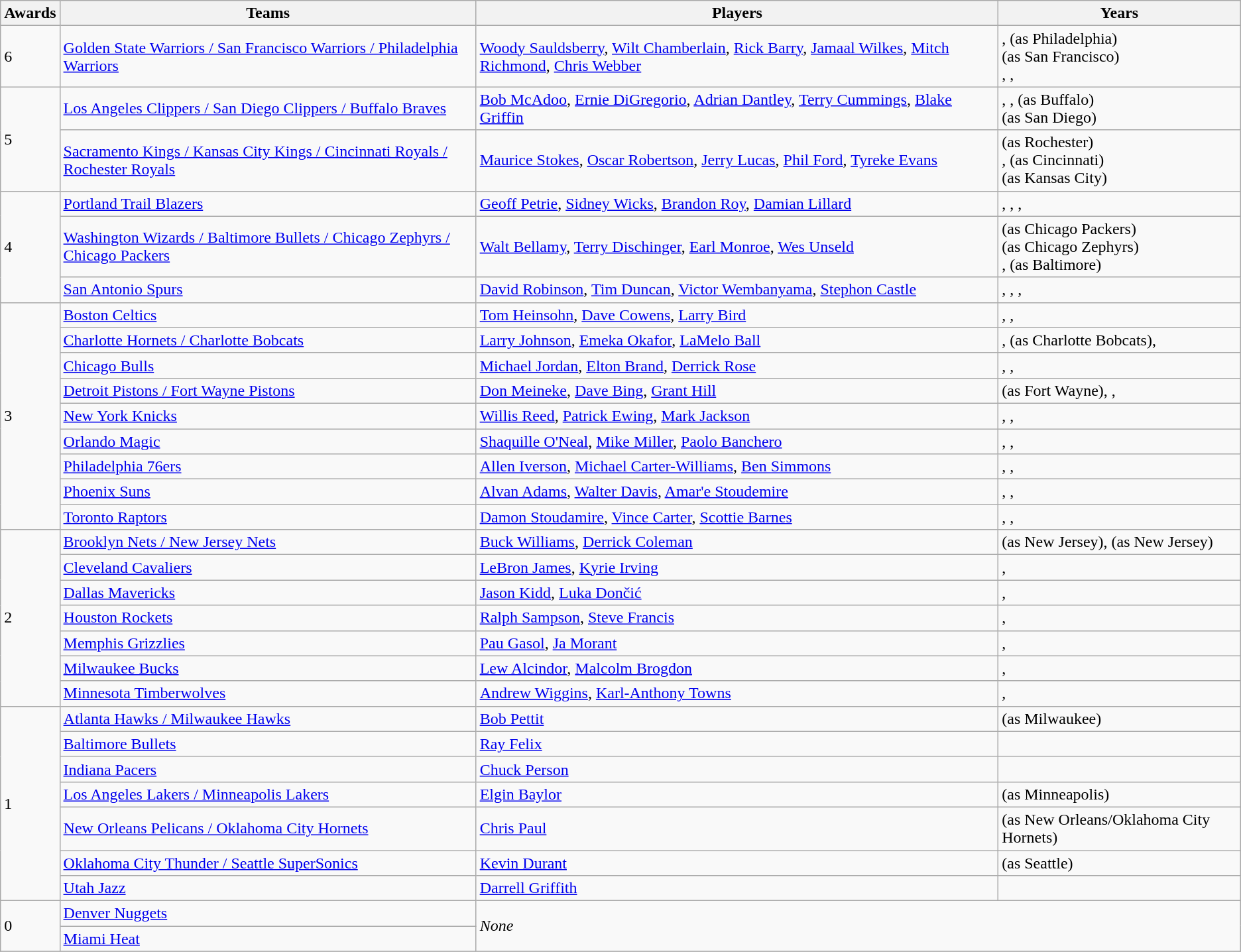<table class="wikitable">
<tr>
<th>Awards</th>
<th>Teams</th>
<th>Players</th>
<th>Years</th>
</tr>
<tr>
<td>6</td>
<td><a href='#'>Golden State Warriors / San Francisco Warriors / Philadelphia Warriors</a></td>
<td><a href='#'>Woody Sauldsberry</a>, <a href='#'>Wilt Chamberlain</a>, <a href='#'>Rick Barry</a>, <a href='#'>Jamaal Wilkes</a>, <a href='#'>Mitch Richmond</a>, <a href='#'>Chris Webber</a></td>
<td>,  (as Philadelphia)<br> (as San Francisco)<br>, , </td>
</tr>
<tr>
<td rowspan="2">5</td>
<td><a href='#'>Los Angeles Clippers / San Diego Clippers / Buffalo Braves</a></td>
<td><a href='#'>Bob McAdoo</a>, <a href='#'>Ernie DiGregorio</a>, <a href='#'>Adrian Dantley</a>, <a href='#'>Terry Cummings</a>, <a href='#'>Blake Griffin</a></td>
<td>, ,  (as Buffalo)<br> (as San Diego)<br></td>
</tr>
<tr>
<td><a href='#'>Sacramento Kings / Kansas City Kings / Cincinnati Royals / Rochester Royals</a></td>
<td><a href='#'>Maurice Stokes</a>, <a href='#'>Oscar Robertson</a>, <a href='#'>Jerry Lucas</a>, <a href='#'>Phil Ford</a>, <a href='#'>Tyreke Evans</a></td>
<td> (as Rochester)<br>,  (as Cincinnati)<br> (as Kansas City) </td>
</tr>
<tr>
<td rowspan="3">4</td>
<td><a href='#'>Portland Trail Blazers</a></td>
<td><a href='#'>Geoff Petrie</a>, <a href='#'>Sidney Wicks</a>, <a href='#'>Brandon Roy</a>, <a href='#'>Damian Lillard</a></td>
<td>, , , </td>
</tr>
<tr>
<td><a href='#'>Washington Wizards / Baltimore Bullets / Chicago Zephyrs / Chicago Packers</a></td>
<td><a href='#'>Walt Bellamy</a>, <a href='#'>Terry Dischinger</a>, <a href='#'>Earl Monroe</a>, <a href='#'>Wes Unseld</a></td>
<td> (as Chicago Packers)<br> (as Chicago Zephyrs)<br>,  (as Baltimore)</td>
</tr>
<tr>
<td><a href='#'>San Antonio Spurs</a></td>
<td><a href='#'>David Robinson</a>, <a href='#'>Tim Duncan</a>, <a href='#'>Victor Wembanyama</a>, <a href='#'>Stephon Castle</a></td>
<td>, , , </td>
</tr>
<tr>
<td rowspan="9">3</td>
<td><a href='#'>Boston Celtics</a></td>
<td><a href='#'>Tom Heinsohn</a>, <a href='#'>Dave Cowens</a>, <a href='#'>Larry Bird</a></td>
<td>, , </td>
</tr>
<tr>
<td><a href='#'>Charlotte Hornets / Charlotte Bobcats</a></td>
<td><a href='#'>Larry Johnson</a>, <a href='#'>Emeka Okafor</a>, <a href='#'>LaMelo Ball</a></td>
<td>,  (as Charlotte Bobcats), </td>
</tr>
<tr>
<td><a href='#'>Chicago Bulls</a></td>
<td><a href='#'>Michael Jordan</a>, <a href='#'>Elton Brand</a>, <a href='#'>Derrick Rose</a></td>
<td>, , </td>
</tr>
<tr>
<td><a href='#'>Detroit Pistons / Fort Wayne Pistons</a></td>
<td><a href='#'>Don Meineke</a>, <a href='#'>Dave Bing</a>, <a href='#'>Grant Hill</a></td>
<td> (as Fort Wayne), , </td>
</tr>
<tr>
<td><a href='#'>New York Knicks</a></td>
<td><a href='#'>Willis Reed</a>, <a href='#'>Patrick Ewing</a>, <a href='#'>Mark Jackson</a></td>
<td>, , </td>
</tr>
<tr>
<td><a href='#'>Orlando Magic</a></td>
<td><a href='#'>Shaquille O'Neal</a>, <a href='#'>Mike Miller</a>, <a href='#'>Paolo Banchero</a></td>
<td>, , </td>
</tr>
<tr>
<td><a href='#'>Philadelphia 76ers</a></td>
<td><a href='#'>Allen Iverson</a>, <a href='#'>Michael Carter-Williams</a>, <a href='#'>Ben Simmons</a></td>
<td>, , </td>
</tr>
<tr>
<td><a href='#'>Phoenix Suns</a></td>
<td><a href='#'>Alvan Adams</a>, <a href='#'>Walter Davis</a>, <a href='#'>Amar'e Stoudemire</a></td>
<td>, , </td>
</tr>
<tr>
<td><a href='#'>Toronto Raptors</a></td>
<td><a href='#'>Damon Stoudamire</a>, <a href='#'>Vince Carter</a>, <a href='#'>Scottie Barnes</a></td>
<td>, , </td>
</tr>
<tr>
<td rowspan="7">2</td>
<td><a href='#'>Brooklyn Nets / New Jersey Nets</a></td>
<td><a href='#'>Buck Williams</a>, <a href='#'>Derrick Coleman</a></td>
<td> (as New Jersey),  (as New Jersey)</td>
</tr>
<tr>
<td><a href='#'>Cleveland Cavaliers</a></td>
<td><a href='#'>LeBron James</a>, <a href='#'>Kyrie Irving</a></td>
<td>, </td>
</tr>
<tr>
<td><a href='#'>Dallas Mavericks</a></td>
<td><a href='#'>Jason Kidd</a>, <a href='#'>Luka Dončić</a></td>
<td>, </td>
</tr>
<tr>
<td><a href='#'>Houston Rockets</a></td>
<td><a href='#'>Ralph Sampson</a>, <a href='#'>Steve Francis</a></td>
<td>, </td>
</tr>
<tr>
<td><a href='#'>Memphis Grizzlies</a></td>
<td><a href='#'>Pau Gasol</a>, <a href='#'>Ja Morant</a></td>
<td>, </td>
</tr>
<tr>
<td><a href='#'>Milwaukee Bucks</a></td>
<td><a href='#'>Lew Alcindor</a>, <a href='#'>Malcolm Brogdon</a></td>
<td>, </td>
</tr>
<tr>
<td><a href='#'>Minnesota Timberwolves</a></td>
<td><a href='#'>Andrew Wiggins</a>, <a href='#'>Karl-Anthony Towns</a></td>
<td>, </td>
</tr>
<tr>
<td rowspan="7">1</td>
<td><a href='#'>Atlanta Hawks / Milwaukee Hawks</a></td>
<td><a href='#'>Bob Pettit</a></td>
<td> (as Milwaukee)</td>
</tr>
<tr>
<td><a href='#'>Baltimore Bullets</a></td>
<td><a href='#'>Ray Felix</a></td>
<td></td>
</tr>
<tr>
<td><a href='#'>Indiana Pacers</a></td>
<td><a href='#'>Chuck Person</a></td>
<td></td>
</tr>
<tr>
<td><a href='#'>Los Angeles Lakers / Minneapolis Lakers</a></td>
<td><a href='#'>Elgin Baylor</a></td>
<td> (as Minneapolis)</td>
</tr>
<tr>
<td><a href='#'>New Orleans Pelicans / Oklahoma City Hornets</a></td>
<td><a href='#'>Chris Paul</a></td>
<td> (as New Orleans/Oklahoma City Hornets)</td>
</tr>
<tr>
<td><a href='#'>Oklahoma City Thunder / Seattle SuperSonics</a></td>
<td><a href='#'>Kevin Durant</a></td>
<td> (as Seattle)</td>
</tr>
<tr>
<td><a href='#'>Utah Jazz</a></td>
<td><a href='#'>Darrell Griffith</a></td>
<td></td>
</tr>
<tr>
<td rowspan="2">0</td>
<td><a href='#'>Denver Nuggets</a></td>
<td colspan="2" rowspan="2"><em>None</em></td>
</tr>
<tr>
<td><a href='#'>Miami Heat</a></td>
</tr>
<tr>
</tr>
</table>
